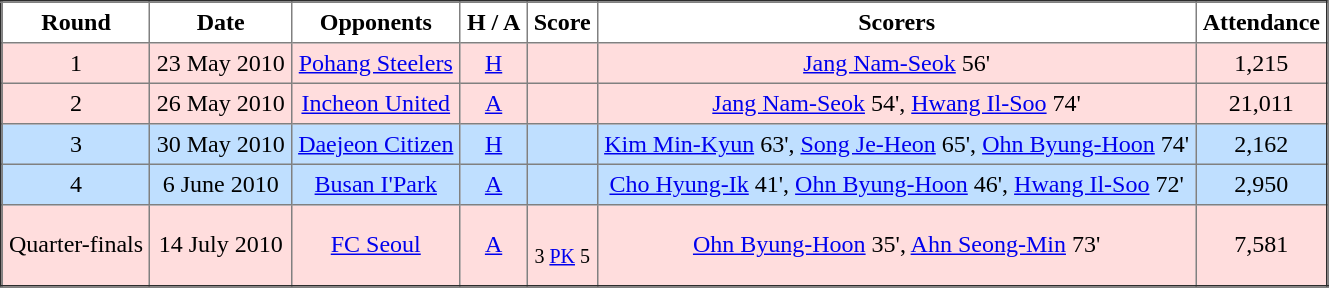<table border="2" cellpadding="4" style="border-collapse:collapse; text-align:center;">
<tr>
<th>Round</th>
<th>Date</th>
<th>Opponents</th>
<th>H / A</th>
<th>Score</th>
<th>Scorers</th>
<th>Attendance</th>
</tr>
<tr bgcolor="#ffdddd">
<td>1</td>
<td>23 May 2010</td>
<td><a href='#'>Pohang Steelers</a></td>
<td><a href='#'>H</a></td>
<td></td>
<td><a href='#'>Jang Nam-Seok</a> 56'</td>
<td>1,215</td>
</tr>
<tr bgcolor="#ffdddd">
<td>2</td>
<td>26 May 2010</td>
<td><a href='#'>Incheon United</a></td>
<td><a href='#'>A</a></td>
<td></td>
<td><a href='#'>Jang Nam-Seok</a> 54', <a href='#'>Hwang Il-Soo</a> 74'</td>
<td>21,011</td>
</tr>
<tr bgcolor="#bfdfff">
<td>3</td>
<td>30 May 2010</td>
<td><a href='#'>Daejeon Citizen</a></td>
<td><a href='#'>H</a></td>
<td></td>
<td><a href='#'>Kim Min-Kyun</a> 63', <a href='#'>Song Je-Heon</a> 65', <a href='#'>Ohn Byung-Hoon</a> 74'</td>
<td>2,162</td>
</tr>
<tr bgcolor="#bfdfff">
<td>4</td>
<td>6 June 2010</td>
<td><a href='#'>Busan I'Park</a></td>
<td><a href='#'>A</a></td>
<td></td>
<td><a href='#'>Cho Hyung-Ik</a> 41', <a href='#'>Ohn Byung-Hoon</a> 46', <a href='#'>Hwang Il-Soo</a> 72'</td>
<td>2,950</td>
</tr>
<tr bgcolor="#ffdddd">
<td>Quarter-finals</td>
<td>14 July 2010</td>
<td><a href='#'>FC Seoul</a></td>
<td><a href='#'>A</a></td>
<td><sup> <br>3 <a href='#'>PK</a> 5</sup></td>
<td><a href='#'>Ohn Byung-Hoon</a> 35', <a href='#'>Ahn Seong-Min</a> 73'</td>
<td>7,581</td>
</tr>
</table>
